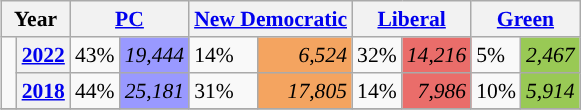<table class="wikitable" style="float:right; width:400; font-size:90%; margin-left:1em;">
<tr>
<th colspan="2" scope="col">Year</th>
<th colspan="2" scope="col"><a href='#'>PC</a></th>
<th colspan="2" scope="col"><a href='#'>New Democratic</a></th>
<th colspan="2" scope="col"><a href='#'>Liberal</a></th>
<th colspan="2" scope="col"><a href='#'>Green</a></th>
</tr>
<tr>
<td rowspan="2" style="width: 0.25em; background-color: "></td>
<th><a href='#'>2022</a></th>
<td>43%</td>
<td style="text-align:right; background:#9999FF;"><em>19,444</em></td>
<td>14%</td>
<td style="text-align:right; background:#F4A460;"><em>6,524</em></td>
<td>32%</td>
<td style="text-align:right; background:#EA6D6A;"><em>14,216</em></td>
<td>5%</td>
<td style="text-align:right; background:#99C955;"><em>2,467</em></td>
</tr>
<tr>
<th><a href='#'>2018</a></th>
<td>44%</td>
<td style="text-align:right; background:#9999FF;"><em>25,181</em></td>
<td>31%</td>
<td style="text-align:right; background:#F4A460;"><em>17,805</em></td>
<td>14%</td>
<td style="text-align:right; background:#EA6D6A;"><em>7,986</em></td>
<td>10%</td>
<td style="text-align:right; background:#99C955;"><em>5,914</em></td>
</tr>
<tr>
</tr>
</table>
